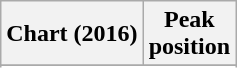<table class="wikitable sortable plainrowheaders" style="text-align:center">
<tr>
<th scope="col">Chart (2016)</th>
<th scope="col">Peak<br>position</th>
</tr>
<tr>
</tr>
<tr>
</tr>
<tr>
</tr>
<tr>
</tr>
<tr>
</tr>
</table>
